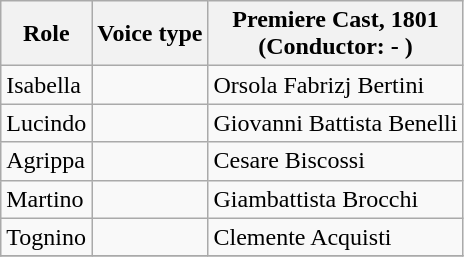<table class="wikitable">
<tr>
<th>Role</th>
<th>Voice type</th>
<th>Premiere Cast, 1801<br>(Conductor: - )</th>
</tr>
<tr>
<td>Isabella</td>
<td></td>
<td>Orsola Fabrizj Bertini</td>
</tr>
<tr>
<td>Lucindo</td>
<td></td>
<td>Giovanni Battista Benelli</td>
</tr>
<tr>
<td>Agrippa</td>
<td></td>
<td>Cesare Biscossi</td>
</tr>
<tr>
<td>Martino</td>
<td></td>
<td>Giambattista Brocchi</td>
</tr>
<tr>
<td>Tognino</td>
<td></td>
<td>Clemente Acquisti</td>
</tr>
<tr>
</tr>
</table>
